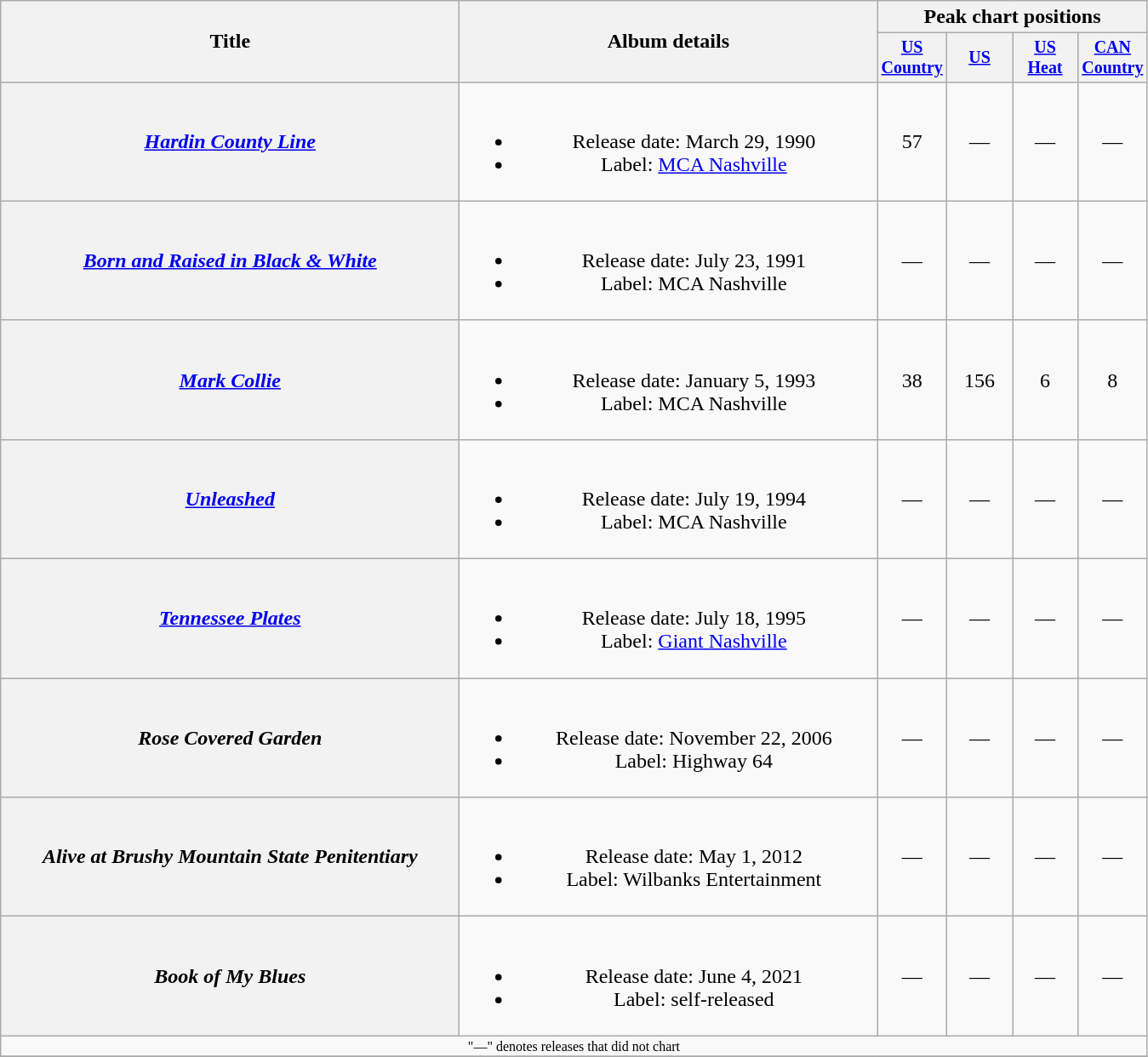<table class="wikitable plainrowheaders" style="text-align:center;">
<tr>
<th rowspan="2" style="width:22em;">Title</th>
<th rowspan="2" style="width:20em;">Album details</th>
<th colspan="5">Peak chart positions</th>
</tr>
<tr style="font-size:smaller;">
<th width="45"><a href='#'>US Country</a></th>
<th width="45"><a href='#'>US</a></th>
<th width="45"><a href='#'>US Heat</a></th>
<th width="45"><a href='#'>CAN Country</a></th>
</tr>
<tr>
<th scope="row"><em><a href='#'>Hardin County Line</a></em></th>
<td><br><ul><li>Release date: March 29, 1990</li><li>Label: <a href='#'>MCA Nashville</a></li></ul></td>
<td>57</td>
<td>—</td>
<td>—</td>
<td>—</td>
</tr>
<tr>
<th scope="row"><em><a href='#'>Born and Raised in Black & White</a></em></th>
<td><br><ul><li>Release date: July 23, 1991</li><li>Label: MCA Nashville</li></ul></td>
<td>—</td>
<td>—</td>
<td>—</td>
<td>—</td>
</tr>
<tr>
<th scope="row"><em><a href='#'>Mark Collie</a></em></th>
<td><br><ul><li>Release date: January 5, 1993</li><li>Label: MCA Nashville</li></ul></td>
<td>38</td>
<td>156</td>
<td>6</td>
<td>8</td>
</tr>
<tr>
<th scope="row"><em><a href='#'>Unleashed</a></em></th>
<td><br><ul><li>Release date: July 19, 1994</li><li>Label: MCA Nashville</li></ul></td>
<td>—</td>
<td>—</td>
<td>—</td>
<td>—</td>
</tr>
<tr>
<th scope="row"><em><a href='#'>Tennessee Plates</a></em></th>
<td><br><ul><li>Release date: July 18, 1995</li><li>Label: <a href='#'>Giant Nashville</a></li></ul></td>
<td>—</td>
<td>—</td>
<td>—</td>
<td>—</td>
</tr>
<tr>
<th scope="row"><em>Rose Covered Garden</em></th>
<td><br><ul><li>Release date: November 22, 2006</li><li>Label: Highway 64</li></ul></td>
<td>—</td>
<td>—</td>
<td>—</td>
<td>—</td>
</tr>
<tr>
<th scope="row"><em>Alive at Brushy Mountain State Penitentiary</em></th>
<td><br><ul><li>Release date: May 1, 2012</li><li>Label: Wilbanks Entertainment</li></ul></td>
<td>—</td>
<td>—</td>
<td>—</td>
<td>—</td>
</tr>
<tr>
<th scope="row"><em>Book of My Blues</em></th>
<td><br><ul><li>Release date: June 4, 2021</li><li>Label: self-released</li></ul></td>
<td>—</td>
<td>—</td>
<td>—</td>
<td>—</td>
</tr>
<tr>
<td colspan="6" style="font-size:8pt">"—" denotes releases that did not chart</td>
</tr>
<tr>
</tr>
</table>
